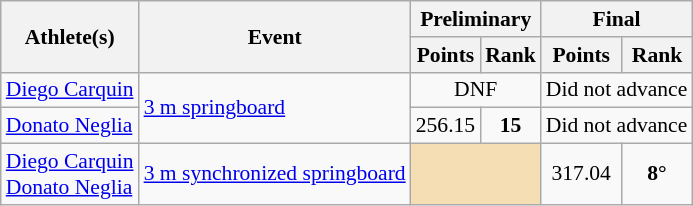<table class=wikitable style="font-size:90%">
<tr>
<th rowspan="2">Athlete(s)</th>
<th rowspan="2">Event</th>
<th colspan="2">Preliminary</th>
<th colspan="2">Final</th>
</tr>
<tr>
<th>Points</th>
<th>Rank</th>
<th>Points</th>
<th>Rank</th>
</tr>
<tr>
<td><a href='#'>Diego Carquin</a></td>
<td rowspan=2><a href='#'>3 m springboard</a></td>
<td align=center colspan=2>DNF</td>
<td align=center colspan=2>Did not advance</td>
</tr>
<tr>
<td><a href='#'>Donato Neglia</a></td>
<td align=center>256.15</td>
<td align=center><strong>15</strong></td>
<td align=center colspan=2>Did not advance</td>
</tr>
<tr>
<td><a href='#'>Diego Carquin</a><br><a href='#'>Donato Neglia</a></td>
<td><a href='#'>3 m synchronized springboard</a></td>
<td colspan=2 bgcolor=wheat></td>
<td align=center>317.04</td>
<td align=center><strong>8°</strong></td>
</tr>
</table>
